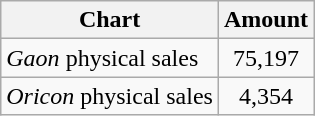<table class="wikitable">
<tr>
<th>Chart</th>
<th>Amount</th>
</tr>
<tr>
<td><em>Gaon</em> physical sales</td>
<td align="center">75,197</td>
</tr>
<tr>
<td><em>Oricon</em> physical sales</td>
<td align="center">4,354</td>
</tr>
</table>
